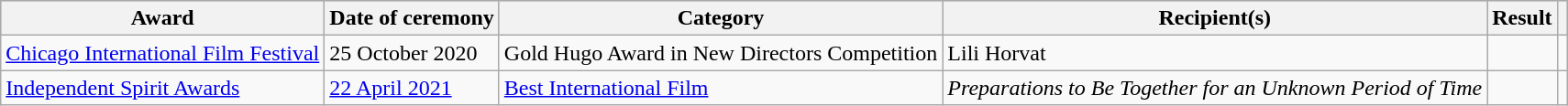<table class="wikitable sortable">
<tr style="background:#ccc; text-align:center;">
<th>Award</th>
<th>Date of ceremony</th>
<th>Category</th>
<th>Recipient(s)</th>
<th>Result</th>
<th class=unsortable></th>
</tr>
<tr>
<td><a href='#'>Chicago International Film Festival</a></td>
<td>25 October 2020</td>
<td>Gold Hugo Award in New Directors Competition</td>
<td>Lili Horvat</td>
<td></td>
<td style="text-align:center;"></td>
</tr>
<tr>
<td><a href='#'>Independent Spirit Awards</a></td>
<td><a href='#'>22 April 2021</a></td>
<td><a href='#'>Best International Film</a></td>
<td><em>Preparations to Be Together for an Unknown Period of Time</em></td>
<td></td>
<td style="text-align:center;"></td>
</tr>
</table>
